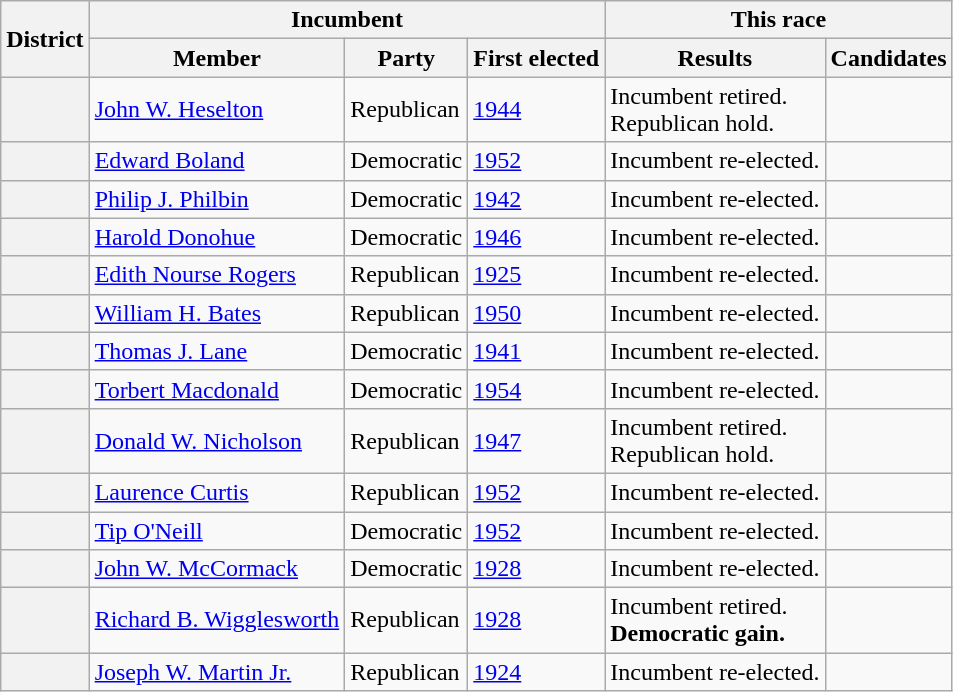<table class=wikitable>
<tr>
<th rowspan=2>District</th>
<th colspan=3>Incumbent</th>
<th colspan=2>This race</th>
</tr>
<tr>
<th>Member</th>
<th>Party</th>
<th>First elected</th>
<th>Results</th>
<th>Candidates</th>
</tr>
<tr>
<th></th>
<td><a href='#'>John W. Heselton</a></td>
<td>Republican</td>
<td><a href='#'>1944</a></td>
<td>Incumbent retired.<br>Republican hold.</td>
<td nowrap></td>
</tr>
<tr>
<th></th>
<td><a href='#'>Edward Boland</a></td>
<td>Democratic</td>
<td><a href='#'>1952</a></td>
<td>Incumbent re-elected.</td>
<td nowrap></td>
</tr>
<tr>
<th></th>
<td><a href='#'>Philip J. Philbin</a></td>
<td>Democratic</td>
<td><a href='#'>1942</a></td>
<td>Incumbent re-elected.</td>
<td nowrap></td>
</tr>
<tr>
<th></th>
<td><a href='#'>Harold Donohue</a></td>
<td>Democratic</td>
<td><a href='#'>1946</a></td>
<td>Incumbent re-elected.</td>
<td nowrap></td>
</tr>
<tr>
<th></th>
<td><a href='#'>Edith Nourse Rogers</a></td>
<td>Republican</td>
<td><a href='#'>1925 </a></td>
<td>Incumbent re-elected.</td>
<td nowrap></td>
</tr>
<tr>
<th></th>
<td><a href='#'>William H. Bates</a></td>
<td>Republican</td>
<td><a href='#'>1950</a></td>
<td>Incumbent re-elected.</td>
<td nowrap></td>
</tr>
<tr>
<th></th>
<td><a href='#'>Thomas J. Lane</a></td>
<td>Democratic</td>
<td><a href='#'>1941 </a></td>
<td>Incumbent re-elected.</td>
<td nowrap></td>
</tr>
<tr>
<th></th>
<td><a href='#'>Torbert Macdonald</a></td>
<td>Democratic</td>
<td><a href='#'>1954</a></td>
<td>Incumbent re-elected.</td>
<td nowrap></td>
</tr>
<tr>
<th></th>
<td><a href='#'>Donald W. Nicholson</a></td>
<td>Republican</td>
<td><a href='#'>1947 </a></td>
<td>Incumbent retired.<br>Republican hold.</td>
<td nowrap></td>
</tr>
<tr>
<th></th>
<td><a href='#'>Laurence Curtis</a></td>
<td>Republican</td>
<td><a href='#'>1952</a></td>
<td>Incumbent re-elected.</td>
<td nowrap></td>
</tr>
<tr>
<th></th>
<td><a href='#'>Tip O'Neill</a></td>
<td>Democratic</td>
<td><a href='#'>1952</a></td>
<td>Incumbent re-elected.</td>
<td nowrap></td>
</tr>
<tr>
<th></th>
<td><a href='#'>John W. McCormack</a></td>
<td>Democratic</td>
<td><a href='#'>1928</a></td>
<td>Incumbent re-elected.</td>
<td nowrap></td>
</tr>
<tr>
<th></th>
<td><a href='#'>Richard B. Wigglesworth</a></td>
<td>Republican</td>
<td><a href='#'>1928</a></td>
<td>Incumbent retired.<br><strong>Democratic gain.</strong></td>
<td nowrap></td>
</tr>
<tr>
<th></th>
<td><a href='#'>Joseph W. Martin Jr.</a></td>
<td>Republican</td>
<td><a href='#'>1924</a></td>
<td>Incumbent re-elected.</td>
<td nowrap></td>
</tr>
</table>
